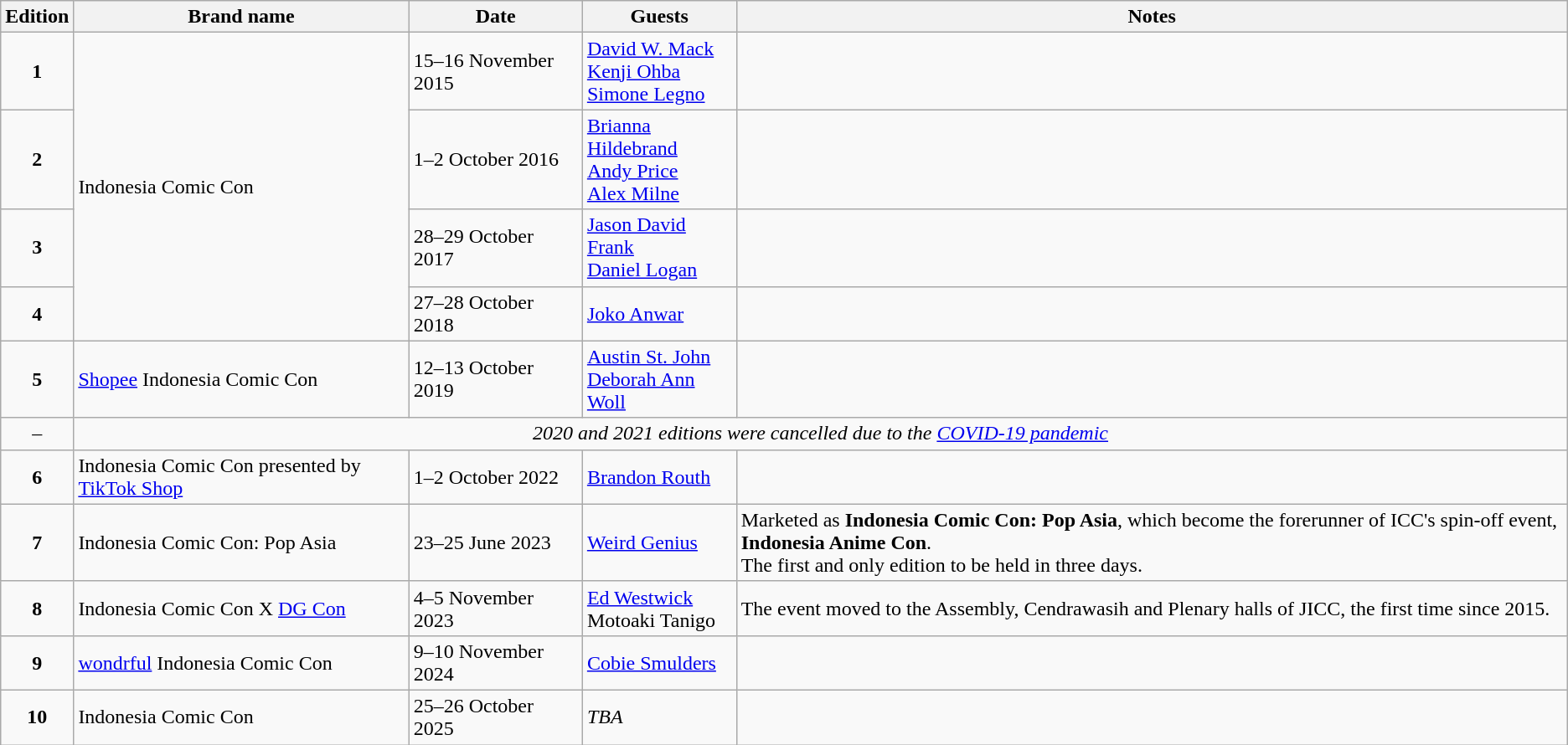<table class="wikitable">
<tr>
<th>Edition</th>
<th>Brand name</th>
<th>Date</th>
<th>Guests</th>
<th>Notes</th>
</tr>
<tr>
<td align="center"><strong>1</strong></td>
<td rowspan="4">Indonesia Comic Con</td>
<td>15–16 November 2015</td>
<td> <a href='#'>David W. Mack</a><br> <a href='#'>Kenji Ohba</a><br> <a href='#'>Simone Legno</a><br> </td>
<td></td>
</tr>
<tr>
<td align="center"><strong>2</strong></td>
<td>1–2 October 2016</td>
<td> <a href='#'>Brianna Hildebrand</a><br> <a href='#'>Andy Price</a><br> <a href='#'>Alex Milne</a></td>
<td></td>
</tr>
<tr>
<td align="center"><strong>3</strong></td>
<td>28–29 October 2017</td>
<td> <a href='#'>Jason David Frank</a><br> <a href='#'>Daniel Logan</a></td>
<td></td>
</tr>
<tr>
<td align="center"><strong>4</strong></td>
<td>27–28 October 2018</td>
<td> <a href='#'>Joko Anwar</a></td>
<td></td>
</tr>
<tr>
<td align="center"><strong>5</strong></td>
<td><a href='#'>Shopee</a> Indonesia Comic Con</td>
<td>12–13 October 2019</td>
<td> <a href='#'>Austin St. John</a><br> <a href='#'>Deborah Ann Woll</a></td>
<td></td>
</tr>
<tr>
<td align="center">–</td>
<td colspan="4" align="center"><em>2020 and 2021 editions were cancelled due to the <a href='#'>COVID-19 pandemic</a></em></td>
</tr>
<tr>
<td align="center"><strong>6</strong></td>
<td>Indonesia Comic Con presented by <a href='#'>TikTok Shop</a></td>
<td>1–2 October 2022</td>
<td> <a href='#'>Brandon Routh</a></td>
<td></td>
</tr>
<tr>
<td align="center"><strong>7</strong></td>
<td>Indonesia Comic Con: Pop Asia</td>
<td>23–25 June 2023</td>
<td> <a href='#'>Weird Genius</a></td>
<td>Marketed as <strong>Indonesia Comic Con: Pop Asia</strong>, which become the forerunner of ICC's spin-off event, <strong>Indonesia Anime Con</strong>.<br>The first and only edition to be held in three days.</td>
</tr>
<tr>
<td align="center"><strong>8</strong></td>
<td>Indonesia Comic Con X <a href='#'>DG Con</a></td>
<td>4–5 November 2023</td>
<td> <a href='#'>Ed Westwick</a><br> Motoaki Tanigo</td>
<td>The event moved to the Assembly, Cendrawasih and Plenary halls of JICC, the first time since 2015.</td>
</tr>
<tr>
<td align="center"><strong>9</strong></td>
<td><a href='#'>wondrful</a> Indonesia Comic Con</td>
<td>9–10 November 2024</td>
<td> <a href='#'>Cobie Smulders</a></td>
<td></td>
</tr>
<tr>
<td align="center"><strong>10</strong></td>
<td>Indonesia Comic Con</td>
<td>25–26 October 2025</td>
<td><em>TBA</em></td>
<td></td>
</tr>
</table>
